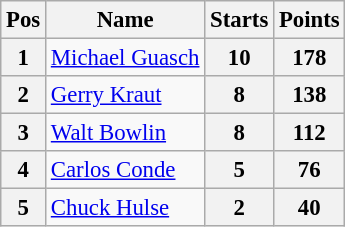<table class="wikitable" style="font-size: 95%;">
<tr>
<th>Pos</th>
<th>Name</th>
<th>Starts</th>
<th>Points</th>
</tr>
<tr>
<th>1</th>
<td> <a href='#'>Michael Guasch</a></td>
<th>10</th>
<th><strong>178</strong></th>
</tr>
<tr>
<th>2</th>
<td> <a href='#'>Gerry Kraut</a></td>
<th>8</th>
<th><strong>138</strong></th>
</tr>
<tr>
<th>3</th>
<td> <a href='#'>Walt Bowlin</a></td>
<th>8</th>
<th><strong>112</strong></th>
</tr>
<tr>
<th>4</th>
<td> <a href='#'>Carlos Conde</a></td>
<th>5</th>
<th><strong>76</strong></th>
</tr>
<tr>
<th>5</th>
<td> <a href='#'>Chuck Hulse</a></td>
<th>2</th>
<th><strong>40</strong></th>
</tr>
</table>
